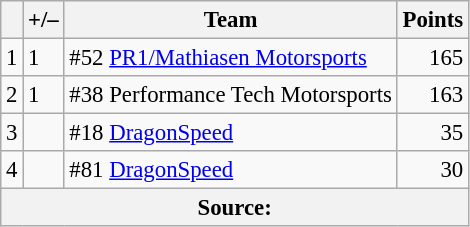<table class="wikitable" style="font-size: 95%;">
<tr>
<th scope="col"></th>
<th scope="col">+/–</th>
<th scope="col">Team</th>
<th scope="col">Points</th>
</tr>
<tr>
<td align=center>1</td>
<td align="left"> 1</td>
<td> #52 <a href='#'>PR1/Mathiasen Motorsports</a></td>
<td align=right>165</td>
</tr>
<tr>
<td align=center>2</td>
<td align="left"> 1</td>
<td> #38 Performance Tech Motorsports</td>
<td align=right>163</td>
</tr>
<tr>
<td align=center>3</td>
<td align="left"></td>
<td> #18 <a href='#'>DragonSpeed</a></td>
<td align=right>35</td>
</tr>
<tr>
<td align=center>4</td>
<td align="left"></td>
<td> #81 <a href='#'>DragonSpeed</a></td>
<td align=right>30</td>
</tr>
<tr>
<th colspan=5>Source:</th>
</tr>
</table>
